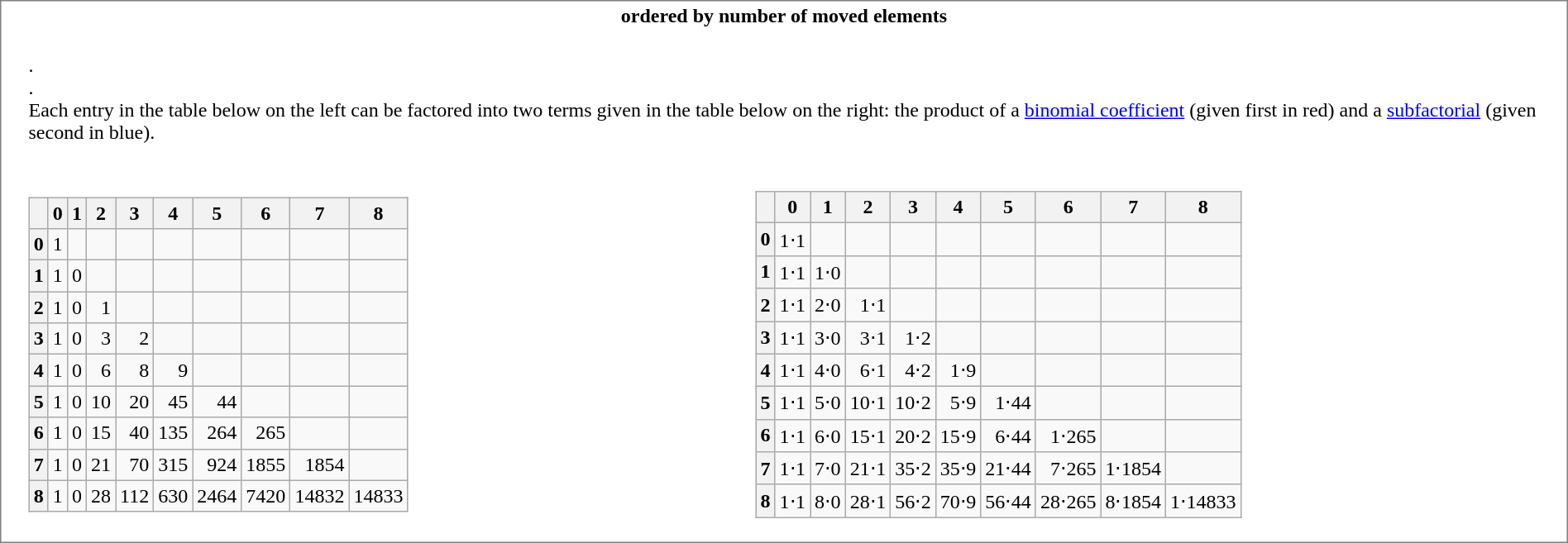<table class="collapsible collapsed" style="border: 1px solid gray;">
<tr>
<th colspan="2">ordered by number of moved elements</th>
</tr>
<tr>
<td colspan="2" style="padding-left: 20px; padding-right: 20px;"><br>.<br> .<br>
Each entry in the table below on the left can be factored into two terms given in the table below on the right: the product of a <a href='#'>binomial coefficient</a> (given first in <span>red</span>) and a <a href='#'>subfactorial</a> (given second in <span>blue</span>).<br></td>
</tr>
<tr>
<td style="padding-left: 20px;"><br><table class="wikitable" style="text-align:right;">
<tr>
<th></th>
<th>0</th>
<th>1</th>
<th>2</th>
<th>3</th>
<th>4</th>
<th>5</th>
<th>6</th>
<th>7</th>
<th>8</th>
</tr>
<tr>
<th>0</th>
<td>1</td>
<td></td>
<td></td>
<td></td>
<td></td>
<td></td>
<td></td>
<td></td>
<td></td>
</tr>
<tr>
<th>1</th>
<td>1</td>
<td>0</td>
<td></td>
<td></td>
<td></td>
<td></td>
<td></td>
<td></td>
<td></td>
</tr>
<tr>
<th>2</th>
<td>1</td>
<td>0</td>
<td>1</td>
<td></td>
<td></td>
<td></td>
<td></td>
<td></td>
<td></td>
</tr>
<tr>
<th>3</th>
<td>1</td>
<td>0</td>
<td>3</td>
<td>2</td>
<td></td>
<td></td>
<td></td>
<td></td>
<td></td>
</tr>
<tr>
<th>4</th>
<td>1</td>
<td>0</td>
<td>6</td>
<td>8</td>
<td>9</td>
<td></td>
<td></td>
<td></td>
<td></td>
</tr>
<tr>
<th>5</th>
<td>1</td>
<td>0</td>
<td>10</td>
<td>20</td>
<td>45</td>
<td>44</td>
<td></td>
<td></td>
<td></td>
</tr>
<tr>
<th>6</th>
<td>1</td>
<td>0</td>
<td>15</td>
<td>40</td>
<td>135</td>
<td>264</td>
<td>265</td>
<td></td>
<td></td>
</tr>
<tr>
<th>7</th>
<td>1</td>
<td>0</td>
<td>21</td>
<td>70</td>
<td>315</td>
<td>924</td>
<td>1855</td>
<td>1854</td>
<td></td>
</tr>
<tr>
<th>8</th>
<td>1</td>
<td>0</td>
<td>28</td>
<td>112</td>
<td>630</td>
<td>2464</td>
<td>7420</td>
<td>14832</td>
<td>14833</td>
</tr>
</table>
</td>
<td style="padding-left: 120px; padding-right: 20px;"><br><table class="wikitable" style="text-align:right;">
<tr>
<th></th>
<th>0</th>
<th>1</th>
<th>2</th>
<th>3</th>
<th>4</th>
<th>5</th>
<th>6</th>
<th>7</th>
<th>8</th>
</tr>
<tr>
<th>0</th>
<td><span>1</span>⋅<span>1</span></td>
<td></td>
<td></td>
<td></td>
<td></td>
<td></td>
<td></td>
<td></td>
<td></td>
</tr>
<tr>
<th>1</th>
<td><span>1</span>⋅<span>1</span></td>
<td><span>1</span>⋅<span>0</span></td>
<td></td>
<td></td>
<td></td>
<td></td>
<td></td>
<td></td>
<td></td>
</tr>
<tr>
<th>2</th>
<td><span>1</span>⋅<span>1</span></td>
<td><span>2</span>⋅<span>0</span></td>
<td><span>1</span>⋅<span>1</span></td>
<td></td>
<td></td>
<td></td>
<td></td>
<td></td>
<td></td>
</tr>
<tr>
<th>3</th>
<td><span>1</span>⋅<span>1</span></td>
<td><span>3</span>⋅<span>0</span></td>
<td><span>3</span>⋅<span>1</span></td>
<td><span>1</span>⋅<span>2</span></td>
<td></td>
<td></td>
<td></td>
<td></td>
<td></td>
</tr>
<tr>
<th>4</th>
<td><span>1</span>⋅<span>1</span></td>
<td><span>4</span>⋅<span>0</span></td>
<td><span>6</span>⋅<span>1</span></td>
<td><span>4</span>⋅<span>2</span></td>
<td><span>1</span>⋅<span>9</span></td>
<td></td>
<td></td>
<td></td>
<td></td>
</tr>
<tr>
<th>5</th>
<td><span>1</span>⋅<span>1</span></td>
<td><span>5</span>⋅<span>0</span></td>
<td><span>10</span>⋅<span>1</span></td>
<td><span>10</span>⋅<span>2</span></td>
<td><span>5</span>⋅<span>9</span></td>
<td><span>1</span>⋅<span>44</span></td>
<td></td>
<td></td>
<td></td>
</tr>
<tr>
<th>6</th>
<td><span>1</span>⋅<span>1</span></td>
<td><span>6</span>⋅<span>0</span></td>
<td><span>15</span>⋅<span>1</span></td>
<td><span>20</span>⋅<span>2</span></td>
<td><span>15</span>⋅<span>9</span></td>
<td><span>6</span>⋅<span>44</span></td>
<td><span>1</span>⋅<span>265</span></td>
<td></td>
<td></td>
</tr>
<tr>
<th>7</th>
<td><span>1</span>⋅<span>1</span></td>
<td><span>7</span>⋅<span>0</span></td>
<td><span>21</span>⋅<span>1</span></td>
<td><span>35</span>⋅<span>2</span></td>
<td><span>35</span>⋅<span>9</span></td>
<td><span>21</span>⋅<span>44</span></td>
<td><span>7</span>⋅<span>265</span></td>
<td><span>1</span>⋅<span>1854</span></td>
<td></td>
</tr>
<tr>
<th>8</th>
<td><span>1</span>⋅<span>1</span></td>
<td><span>8</span>⋅<span>0</span></td>
<td><span>28</span>⋅<span>1</span></td>
<td><span>56</span>⋅<span>2</span></td>
<td><span>70</span>⋅<span>9</span></td>
<td><span>56</span>⋅<span>44</span></td>
<td><span>28</span>⋅<span>265</span></td>
<td><span>8</span>⋅<span>1854</span></td>
<td><span>1</span>⋅<span>14833</span></td>
</tr>
</table>
</td>
</tr>
</table>
